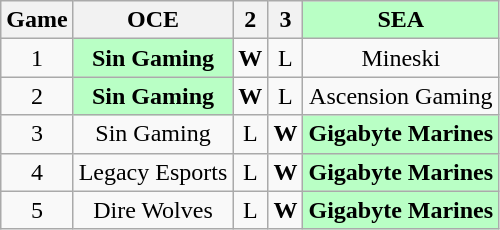<table class="wikitable" style="text-align:center;">
<tr>
<th>Game</th>
<th>OCE</th>
<th>2</th>
<th><strong>3</strong></th>
<th style="background:#B9FFC5">SEA</th>
</tr>
<tr>
<td>1</td>
<td style="background:#B9FFC5"><strong>Sin Gaming</strong></td>
<td><strong>W</strong></td>
<td>L</td>
<td>Mineski</td>
</tr>
<tr>
<td>2</td>
<td style="background:#B9FFC5"><strong>Sin Gaming</strong></td>
<td><strong>W</strong></td>
<td>L</td>
<td>Ascension Gaming</td>
</tr>
<tr>
<td>3</td>
<td>Sin Gaming</td>
<td>L</td>
<td><strong>W</strong></td>
<td style="background:#B9FFC5"><strong>Gigabyte Marines</strong></td>
</tr>
<tr>
<td>4</td>
<td>Legacy Esports</td>
<td>L</td>
<td><strong>W</strong></td>
<td style="background:#B9FFC5"><strong>Gigabyte Marines</strong></td>
</tr>
<tr>
<td>5</td>
<td>Dire Wolves</td>
<td>L</td>
<td><strong>W</strong></td>
<td style="background:#B9FFC5"><strong>Gigabyte Marines</strong></td>
</tr>
</table>
